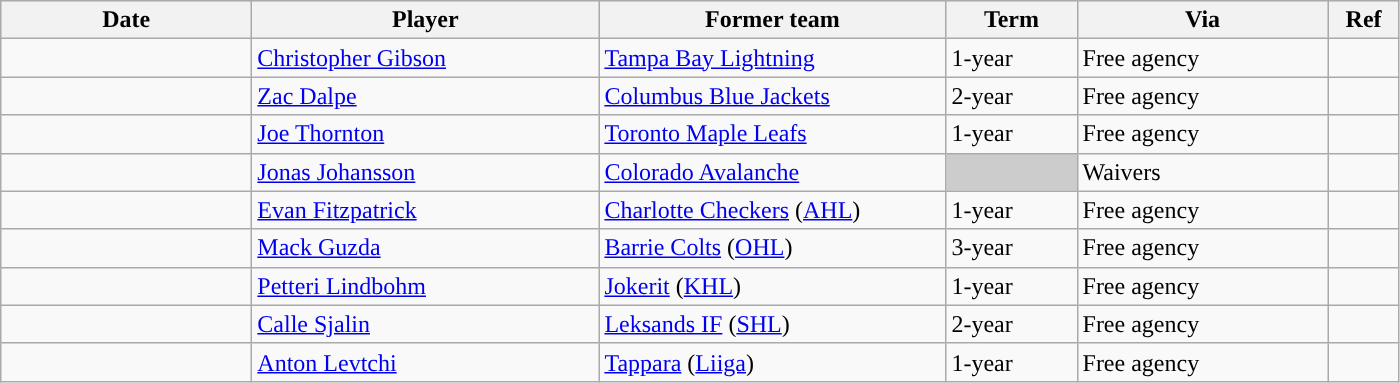<table class="wikitable">
<tr style="background:#ddd; text-align:center;">
<th style="width: 10em;">Date</th>
<th style="width: 14em;">Player</th>
<th style="width: 14em;">Former team</th>
<th style="width: 5em;">Term</th>
<th style="width: 10em;">Via</th>
<th style="width: 2.5em;">Ref</th>
</tr>
<tr>
<td></td>
<td><a href='#'>Christopher Gibson</a></td>
<td><a href='#'>Tampa Bay Lightning</a></td>
<td>1-year</td>
<td>Free agency</td>
<td></td>
</tr>
<tr>
<td></td>
<td><a href='#'>Zac Dalpe</a></td>
<td><a href='#'>Columbus Blue Jackets</a></td>
<td>2-year</td>
<td>Free agency</td>
<td></td>
</tr>
<tr>
<td></td>
<td><a href='#'>Joe Thornton</a></td>
<td><a href='#'>Toronto Maple Leafs</a></td>
<td>1-year</td>
<td>Free agency</td>
<td></td>
</tr>
<tr>
<td></td>
<td><a href='#'>Jonas Johansson</a></td>
<td><a href='#'>Colorado Avalanche</a></td>
<td style="background:#ccc;"></td>
<td>Waivers</td>
<td></td>
</tr>
<tr>
<td></td>
<td><a href='#'>Evan Fitzpatrick</a></td>
<td><a href='#'>Charlotte Checkers</a> (<a href='#'>AHL</a>)</td>
<td>1-year</td>
<td>Free agency</td>
<td></td>
</tr>
<tr>
<td></td>
<td><a href='#'>Mack Guzda</a></td>
<td><a href='#'>Barrie Colts</a> (<a href='#'>OHL</a>)</td>
<td>3-year</td>
<td>Free agency</td>
<td></td>
</tr>
<tr>
<td></td>
<td><a href='#'>Petteri Lindbohm</a></td>
<td><a href='#'>Jokerit</a> (<a href='#'>KHL</a>)</td>
<td>1-year</td>
<td>Free agency</td>
<td></td>
</tr>
<tr>
<td></td>
<td><a href='#'>Calle Sjalin</a></td>
<td><a href='#'>Leksands IF</a> (<a href='#'>SHL</a>)</td>
<td>2-year</td>
<td>Free agency</td>
<td></td>
</tr>
<tr>
<td></td>
<td><a href='#'>Anton Levtchi</a></td>
<td><a href='#'>Tappara</a> (<a href='#'>Liiga</a>)</td>
<td>1-year</td>
<td>Free agency</td>
<td></td>
</tr>
</table>
